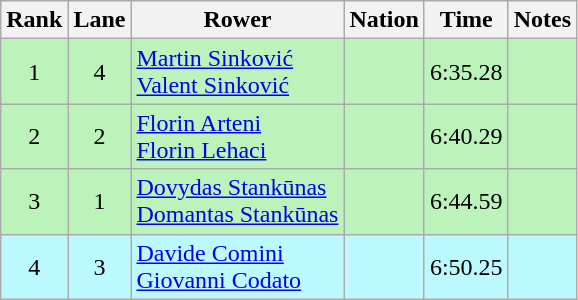<table class="wikitable sortable" style="text-align:center">
<tr>
<th>Rank</th>
<th>Lane</th>
<th>Rower</th>
<th>Nation</th>
<th>Time</th>
<th>Notes</th>
</tr>
<tr bgcolor=bbf3bb>
<td>1</td>
<td>4</td>
<td align=left><a href='#'>Martin Sinković</a><br><a href='#'>Valent Sinković</a></td>
<td align=left></td>
<td>6:35.28</td>
<td></td>
</tr>
<tr bgcolor=bbf3bb>
<td>2</td>
<td>2</td>
<td align=left><a href='#'>Florin Arteni</a><br><a href='#'>Florin Lehaci</a></td>
<td align=left></td>
<td>6:40.29</td>
<td></td>
</tr>
<tr bgcolor=bbf3bb>
<td>3</td>
<td>1</td>
<td align=left><a href='#'>Dovydas Stankūnas</a><br><a href='#'>Domantas Stankūnas</a></td>
<td align=left></td>
<td>6:44.59</td>
<td></td>
</tr>
<tr bgcolor=bbf9ff>
<td>4</td>
<td>3</td>
<td align=left><a href='#'>Davide Comini</a><br><a href='#'>Giovanni Codato</a></td>
<td align=left></td>
<td>6:50.25</td>
<td></td>
</tr>
</table>
